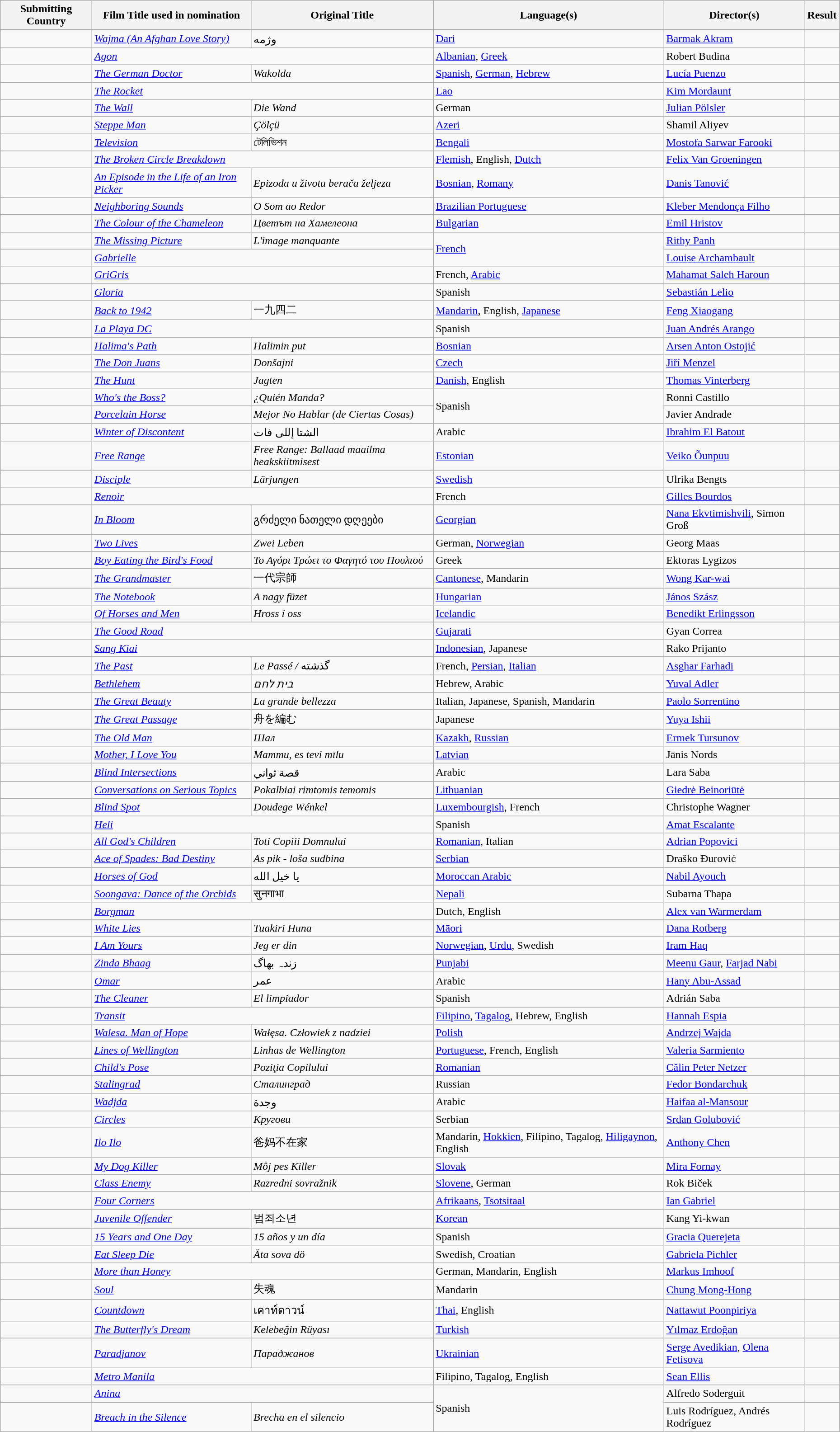<table class="wikitable sortable" width="98%" style="background:#f">
<tr>
<th>Submitting Country</th>
<th>Film Title used in nomination</th>
<th>Original Title</th>
<th>Language(s)</th>
<th>Director(s)</th>
<th>Result</th>
</tr>
<tr>
<td></td>
<td><em><a href='#'>Wajma (An Afghan Love Story)</a></em></td>
<td>وژمه</td>
<td><a href='#'>Dari</a></td>
<td><a href='#'>Barmak Akram</a></td>
<td></td>
</tr>
<tr>
<td></td>
<td colspan="2"><em><a href='#'>Agon</a></em></td>
<td><a href='#'>Albanian</a>, <a href='#'>Greek</a></td>
<td>Robert Budina</td>
<td></td>
</tr>
<tr>
<td></td>
<td><em><a href='#'>The German Doctor</a></em></td>
<td><em>Wakolda</em></td>
<td><a href='#'>Spanish</a>, <a href='#'>German</a>, <a href='#'>Hebrew</a></td>
<td><a href='#'>Lucía Puenzo</a></td>
<td></td>
</tr>
<tr>
<td></td>
<td colspan="2"><em><a href='#'>The Rocket</a></em></td>
<td><a href='#'>Lao</a></td>
<td><a href='#'>Kim Mordaunt</a></td>
<td></td>
</tr>
<tr>
<td></td>
<td><em><a href='#'>The Wall</a></em></td>
<td><em>Die Wand</em></td>
<td>German</td>
<td><a href='#'>Julian Pölsler</a></td>
<td></td>
</tr>
<tr>
<td></td>
<td><em><a href='#'>Steppe Man</a></em></td>
<td><em>Çölçü</em></td>
<td><a href='#'>Azeri</a></td>
<td>Shamil Aliyev</td>
<td></td>
</tr>
<tr>
<td></td>
<td><em><a href='#'>Television</a></em></td>
<td>টেলিভিশন</td>
<td><a href='#'>Bengali</a></td>
<td><a href='#'>Mostofa Sarwar Farooki</a></td>
<td></td>
</tr>
<tr>
<td></td>
<td colspan="2"><em><a href='#'>The Broken Circle Breakdown</a></em></td>
<td><a href='#'>Flemish</a>, English, <a href='#'>Dutch</a></td>
<td><a href='#'>Felix Van Groeningen</a></td>
<td></td>
</tr>
<tr>
<td></td>
<td><em><a href='#'>An Episode in the Life of an Iron Picker</a></em></td>
<td><em>Epizoda u životu berača željeza</em></td>
<td><a href='#'>Bosnian</a>, <a href='#'>Romany</a></td>
<td><a href='#'>Danis Tanović</a></td>
<td></td>
</tr>
<tr>
<td></td>
<td><em><a href='#'>Neighboring Sounds</a></em></td>
<td><em>O Som ao Redor</em></td>
<td><a href='#'>Brazilian Portuguese</a></td>
<td><a href='#'>Kleber Mendonça Filho</a></td>
<td></td>
</tr>
<tr>
<td></td>
<td><em><a href='#'>The Colour of the Chameleon</a></em></td>
<td><em>Цветът на Хамелеона</em></td>
<td><a href='#'>Bulgarian</a></td>
<td><a href='#'>Emil Hristov</a></td>
<td></td>
</tr>
<tr>
<td></td>
<td><em><a href='#'>The Missing Picture</a></em></td>
<td><em>L'image manquante</em></td>
<td rowspan="2"><a href='#'>French</a></td>
<td><a href='#'>Rithy Panh</a></td>
<td></td>
</tr>
<tr>
<td></td>
<td colspan="2"><em><a href='#'>Gabrielle</a></em></td>
<td><a href='#'>Louise Archambault</a></td>
<td></td>
</tr>
<tr>
<td></td>
<td colspan="2"><em><a href='#'>GriGris</a></em></td>
<td>French, <a href='#'>Arabic</a></td>
<td><a href='#'>Mahamat Saleh Haroun</a></td>
<td></td>
</tr>
<tr>
<td></td>
<td colspan="2"><em><a href='#'>Gloria</a></em></td>
<td>Spanish</td>
<td><a href='#'>Sebastián Lelio</a></td>
<td></td>
</tr>
<tr>
<td></td>
<td><em><a href='#'>Back to 1942</a></em></td>
<td>一九四二</td>
<td><a href='#'>Mandarin</a>, English, <a href='#'>Japanese</a></td>
<td><a href='#'>Feng Xiaogang</a></td>
<td></td>
</tr>
<tr>
<td></td>
<td colspan="2"><em><a href='#'>La Playa DC</a></em></td>
<td>Spanish</td>
<td><a href='#'>Juan Andrés Arango</a></td>
<td></td>
</tr>
<tr>
<td></td>
<td><em><a href='#'>Halima's Path</a></em></td>
<td><em>Halimin put</em></td>
<td><a href='#'>Bosnian</a></td>
<td><a href='#'>Arsen Anton Ostojić</a></td>
<td></td>
</tr>
<tr>
<td></td>
<td><em><a href='#'>The Don Juans</a></em></td>
<td><em>Donšajni</em></td>
<td><a href='#'>Czech</a></td>
<td><a href='#'>Jiří Menzel</a></td>
<td></td>
</tr>
<tr>
<td></td>
<td><em><a href='#'>The Hunt</a></em></td>
<td><em>Jagten</em></td>
<td><a href='#'>Danish</a>, English</td>
<td><a href='#'>Thomas Vinterberg</a></td>
<td></td>
</tr>
<tr>
<td></td>
<td><em><a href='#'>Who's the Boss?</a></em></td>
<td><em>¿Quién Manda?</em></td>
<td rowspan="2">Spanish</td>
<td>Ronni Castillo</td>
<td></td>
</tr>
<tr>
<td></td>
<td><em><a href='#'>Porcelain Horse</a></em></td>
<td><em>Mejor No Hablar (de Ciertas Cosas)</em></td>
<td>Javier Andrade</td>
<td></td>
</tr>
<tr>
<td></td>
<td><em><a href='#'>Winter of Discontent</a></em></td>
<td>الشتا إللى فات</td>
<td>Arabic</td>
<td><a href='#'>Ibrahim El Batout</a></td>
<td></td>
</tr>
<tr>
<td></td>
<td><em><a href='#'>Free Range</a></em></td>
<td><em>Free Range: Ballaad maailma heakskiitmisest</em></td>
<td><a href='#'>Estonian</a></td>
<td><a href='#'>Veiko Õunpuu</a></td>
<td></td>
</tr>
<tr>
<td></td>
<td><em><a href='#'>Disciple</a></em></td>
<td><em>Lärjungen</em></td>
<td><a href='#'>Swedish</a></td>
<td>Ulrika Bengts</td>
<td></td>
</tr>
<tr>
<td></td>
<td colspan="2"><em><a href='#'>Renoir</a></em></td>
<td>French</td>
<td><a href='#'>Gilles Bourdos</a></td>
<td></td>
</tr>
<tr>
<td></td>
<td><em><a href='#'>In Bloom</a></em></td>
<td>გრძელი ნათელი დღეები</td>
<td><a href='#'>Georgian</a></td>
<td><a href='#'>Nana Ekvtimishvili</a>, Simon Groß</td>
<td></td>
</tr>
<tr>
<td></td>
<td><em><a href='#'>Two Lives</a></em></td>
<td><em>Zwei Leben</em></td>
<td>German, <a href='#'>Norwegian</a></td>
<td>Georg Maas</td>
<td></td>
</tr>
<tr>
<td></td>
<td><em><a href='#'>Boy Eating the Bird's Food</a></em></td>
<td><em>Το Αγόρι Τρώει το Φαγητό του Πουλιού</em></td>
<td>Greek</td>
<td>Ektoras Lygizos</td>
<td></td>
</tr>
<tr>
<td></td>
<td><em><a href='#'>The Grandmaster</a></em></td>
<td>一代宗師</td>
<td><a href='#'>Cantonese</a>, Mandarin</td>
<td><a href='#'>Wong Kar-wai</a></td>
<td></td>
</tr>
<tr>
<td></td>
<td><em><a href='#'>The Notebook</a></em></td>
<td><em>A nagy füzet</em></td>
<td><a href='#'>Hungarian</a></td>
<td><a href='#'>János Szász</a></td>
<td></td>
</tr>
<tr>
<td></td>
<td><em><a href='#'>Of Horses and Men</a></em></td>
<td><em>Hross í oss</em></td>
<td><a href='#'>Icelandic</a></td>
<td><a href='#'>Benedikt Erlingsson</a></td>
<td></td>
</tr>
<tr>
<td></td>
<td colspan="2"><em><a href='#'>The Good Road</a></em></td>
<td><a href='#'>Gujarati</a></td>
<td>Gyan Correa</td>
<td></td>
</tr>
<tr>
<td></td>
<td colspan="2"><em><a href='#'>Sang Kiai</a></em></td>
<td><a href='#'>Indonesian</a>, Japanese</td>
<td>Rako Prijanto</td>
<td></td>
</tr>
<tr>
<td></td>
<td><em><a href='#'>The Past</a></em></td>
<td><em>Le Passé /</em> گذشته</td>
<td>French, <a href='#'>Persian</a>, <a href='#'>Italian</a></td>
<td><a href='#'>Asghar Farhadi</a></td>
<td></td>
</tr>
<tr>
<td></td>
<td><em><a href='#'>Bethlehem</a></em></td>
<td><em>בית לחם</em></td>
<td>Hebrew, Arabic</td>
<td><a href='#'>Yuval Adler</a></td>
<td></td>
</tr>
<tr>
<td></td>
<td><em><a href='#'>The Great Beauty</a></em></td>
<td><em>La grande bellezza</em></td>
<td>Italian, Japanese, Spanish, Mandarin</td>
<td><a href='#'>Paolo Sorrentino</a></td>
<td></td>
</tr>
<tr>
<td></td>
<td><em><a href='#'>The Great Passage</a></em></td>
<td>舟を編む</td>
<td>Japanese</td>
<td><a href='#'>Yuya Ishii</a></td>
<td></td>
</tr>
<tr>
<td></td>
<td><em><a href='#'>The Old Man</a></em></td>
<td><em>Шал</em></td>
<td><a href='#'>Kazakh</a>, <a href='#'>Russian</a></td>
<td><a href='#'>Ermek Tursunov</a></td>
<td></td>
</tr>
<tr>
<td></td>
<td><em><a href='#'>Mother, I Love You</a></em></td>
<td><em>Mammu, es tevi mīlu</em></td>
<td><a href='#'>Latvian</a></td>
<td>Jānis Nords</td>
<td></td>
</tr>
<tr>
<td></td>
<td><em><a href='#'>Blind Intersections</a></em></td>
<td>قصة ثواني</td>
<td>Arabic</td>
<td>Lara Saba</td>
<td></td>
</tr>
<tr>
<td></td>
<td><em><a href='#'>Conversations on Serious Topics</a></em></td>
<td><em>Pokalbiai rimtomis temomis</em></td>
<td><a href='#'>Lithuanian</a></td>
<td><a href='#'>Giedrė Beinoriūtė</a></td>
<td></td>
</tr>
<tr>
<td></td>
<td><em><a href='#'>Blind Spot</a></em></td>
<td><em>Doudege Wénkel</em></td>
<td><a href='#'>Luxembourgish</a>, French</td>
<td>Christophe Wagner</td>
<td></td>
</tr>
<tr>
<td></td>
<td colspan="2"><em><a href='#'>Heli</a></em></td>
<td>Spanish</td>
<td><a href='#'>Amat Escalante</a></td>
<td></td>
</tr>
<tr>
<td></td>
<td><em><a href='#'>All God's Children</a></em></td>
<td><em>Toti Copiii Domnului</em></td>
<td><a href='#'>Romanian</a>, Italian</td>
<td><a href='#'>Adrian Popovici</a></td>
<td></td>
</tr>
<tr>
<td></td>
<td><em><a href='#'>Ace of Spades: Bad Destiny</a></em></td>
<td><em>As pik - loša sudbina</em></td>
<td><a href='#'>Serbian</a></td>
<td>Draško Đurović</td>
<td></td>
</tr>
<tr>
<td></td>
<td><em><a href='#'>Horses of God</a></em></td>
<td>يا خيل الله</td>
<td><a href='#'>Moroccan Arabic</a></td>
<td><a href='#'>Nabil Ayouch</a></td>
<td></td>
</tr>
<tr>
<td></td>
<td><em><a href='#'>Soongava: Dance of the Orchids</a></em></td>
<td>सुनगाभा</td>
<td><a href='#'>Nepali</a></td>
<td>Subarna Thapa</td>
<td></td>
</tr>
<tr>
<td></td>
<td colspan="2"><em><a href='#'>Borgman</a></em></td>
<td>Dutch, English</td>
<td><a href='#'>Alex van Warmerdam</a></td>
<td></td>
</tr>
<tr>
<td></td>
<td><em><a href='#'>White Lies</a></em></td>
<td><em>Tuakiri Huna</em></td>
<td><a href='#'>Māori</a></td>
<td><a href='#'>Dana Rotberg</a></td>
<td></td>
</tr>
<tr>
<td></td>
<td><em><a href='#'>I Am Yours</a></em></td>
<td><em>Jeg er din</em></td>
<td><a href='#'>Norwegian</a>, <a href='#'>Urdu</a>, Swedish</td>
<td><a href='#'>Iram Haq</a></td>
<td></td>
</tr>
<tr>
<td></td>
<td><em><a href='#'>Zinda Bhaag</a></em></td>
<td>زندہ بھاگ</td>
<td><a href='#'>Punjabi</a></td>
<td><a href='#'>Meenu Gaur</a>, <a href='#'>Farjad Nabi</a></td>
<td></td>
</tr>
<tr>
<td></td>
<td><em><a href='#'>Omar</a></em></td>
<td>عمر</td>
<td>Arabic</td>
<td><a href='#'>Hany Abu-Assad</a></td>
<td></td>
</tr>
<tr>
<td></td>
<td><em><a href='#'>The Cleaner</a></em></td>
<td><em>El limpiador</em></td>
<td>Spanish</td>
<td>Adrián Saba</td>
<td></td>
</tr>
<tr>
<td></td>
<td colspan="2"><em><a href='#'>Transit</a></em></td>
<td><a href='#'>Filipino</a>, <a href='#'>Tagalog</a>, Hebrew, English</td>
<td><a href='#'>Hannah Espia</a></td>
<td></td>
</tr>
<tr>
<td></td>
<td><em><a href='#'>Walesa. Man of Hope</a></em></td>
<td><em>Wałęsa. Człowiek z nadziei</em></td>
<td><a href='#'>Polish</a></td>
<td><a href='#'>Andrzej Wajda</a></td>
<td></td>
</tr>
<tr>
<td></td>
<td><em><a href='#'>Lines of Wellington</a></em></td>
<td><em>Linhas de Wellington</em></td>
<td><a href='#'>Portuguese</a>, French, English</td>
<td><a href='#'>Valeria Sarmiento</a></td>
<td></td>
</tr>
<tr>
<td></td>
<td><em><a href='#'>Child's Pose</a></em></td>
<td><em>Poziţia Copilului</em></td>
<td><a href='#'>Romanian</a></td>
<td><a href='#'>Călin Peter Netzer</a></td>
<td></td>
</tr>
<tr>
<td></td>
<td><em><a href='#'>Stalingrad</a></em></td>
<td><em>Сталинград</em></td>
<td>Russian</td>
<td><a href='#'>Fedor Bondarchuk</a></td>
<td></td>
</tr>
<tr>
<td></td>
<td><em><a href='#'>Wadjda</a></em></td>
<td>وجدة</td>
<td>Arabic</td>
<td><a href='#'>Haifaa al-Mansour</a></td>
<td></td>
</tr>
<tr>
<td></td>
<td><em><a href='#'>Circles</a></em></td>
<td><em>Кругови</em></td>
<td>Serbian</td>
<td><a href='#'>Srdan Golubović</a></td>
<td></td>
</tr>
<tr>
<td></td>
<td><em><a href='#'>Ilo Ilo</a></em></td>
<td>爸妈不在家</td>
<td>Mandarin, <a href='#'>Hokkien</a>, Filipino, Tagalog, <a href='#'>Hiligaynon</a>, English</td>
<td><a href='#'>Anthony Chen</a></td>
<td></td>
</tr>
<tr>
<td></td>
<td><em><a href='#'>My Dog Killer</a></em></td>
<td><em>Môj pes Killer</em></td>
<td><a href='#'>Slovak</a></td>
<td><a href='#'>Mira Fornay</a></td>
<td></td>
</tr>
<tr>
<td></td>
<td><em><a href='#'>Class Enemy</a></em></td>
<td><em>Razredni sovražnik</em></td>
<td><a href='#'>Slovene</a>, German</td>
<td>Rok Biček</td>
<td></td>
</tr>
<tr>
<td></td>
<td colspan="2"><em><a href='#'>Four Corners</a></em></td>
<td><a href='#'>Afrikaans</a>, <a href='#'>Tsotsitaal</a></td>
<td><a href='#'>Ian Gabriel</a></td>
<td></td>
</tr>
<tr>
<td></td>
<td><em><a href='#'>Juvenile Offender</a></em></td>
<td>범죄소년</td>
<td><a href='#'>Korean</a></td>
<td>Kang Yi-kwan</td>
<td></td>
</tr>
<tr>
<td></td>
<td><em><a href='#'>15 Years and One Day</a></em></td>
<td><em>15 años y un día</em></td>
<td>Spanish</td>
<td><a href='#'>Gracia Querejeta</a></td>
<td></td>
</tr>
<tr>
<td></td>
<td><em><a href='#'>Eat Sleep Die</a></em></td>
<td><em>Äta sova dö</em></td>
<td>Swedish, Croatian</td>
<td><a href='#'>Gabriela Pichler</a></td>
<td></td>
</tr>
<tr>
<td></td>
<td colspan="2"><em><a href='#'>More than Honey</a></em></td>
<td>German, Mandarin, English</td>
<td><a href='#'>Markus Imhoof</a></td>
<td></td>
</tr>
<tr>
<td></td>
<td><em><a href='#'>Soul</a></em></td>
<td>失魂</td>
<td>Mandarin</td>
<td><a href='#'>Chung Mong-Hong</a></td>
<td></td>
</tr>
<tr>
<td></td>
<td><em><a href='#'>Countdown</a></em></td>
<td>เคาท์ดาวน์</td>
<td><a href='#'>Thai</a>, English</td>
<td><a href='#'>Nattawut Poonpiriya</a></td>
<td></td>
</tr>
<tr>
<td></td>
<td><em><a href='#'>The Butterfly's Dream</a></em></td>
<td><em>Kelebeğin Rüyası</em></td>
<td><a href='#'>Turkish</a></td>
<td><a href='#'>Yılmaz Erdoğan</a></td>
<td></td>
</tr>
<tr>
<td></td>
<td><em><a href='#'>Paradjanov</a></em></td>
<td><em>Параджанов</em></td>
<td><a href='#'>Ukrainian</a></td>
<td><a href='#'>Serge Avedikian</a>, <a href='#'>Olena Fetisova</a></td>
<td></td>
</tr>
<tr>
<td></td>
<td colspan="2"><em><a href='#'>Metro Manila</a></em></td>
<td>Filipino, Tagalog, English</td>
<td><a href='#'>Sean Ellis</a></td>
<td></td>
</tr>
<tr>
<td></td>
<td colspan="2"><em><a href='#'>Anina</a></em></td>
<td rowspan="2">Spanish</td>
<td>Alfredo Soderguit</td>
<td></td>
</tr>
<tr>
<td></td>
<td><em><a href='#'>Breach in the Silence</a></em></td>
<td><em>Brecha en el silencio</em></td>
<td>Luis Rodríguez, Andrés Rodríguez</td>
<td></td>
</tr>
</table>
